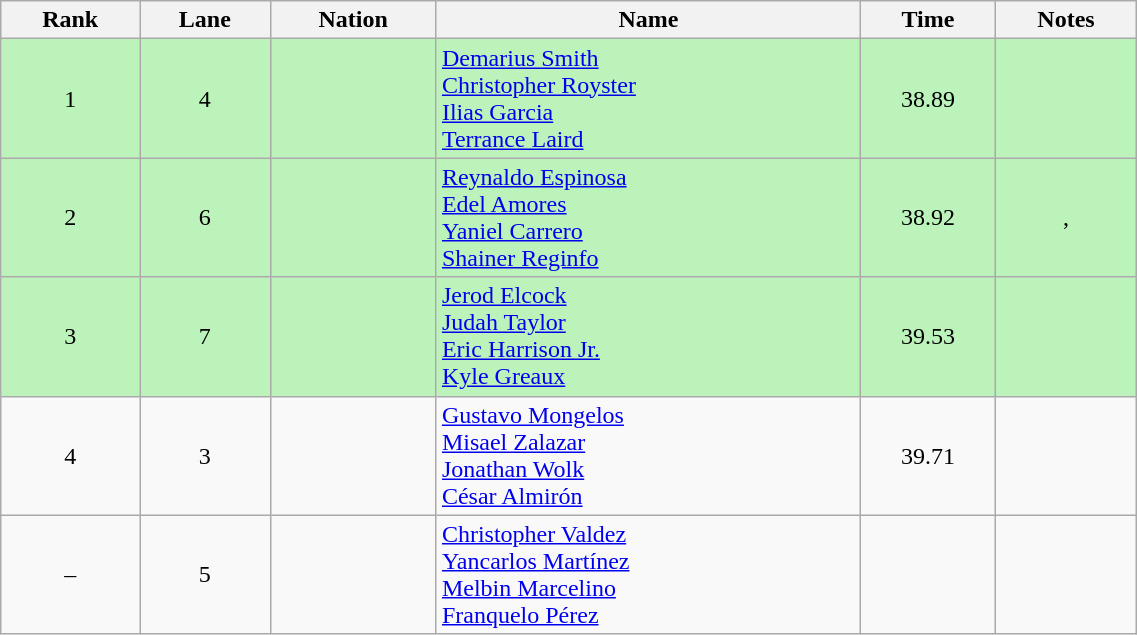<table class="wikitable sortable" style="text-align:center;width: 60%;">
<tr>
<th scope="col">Rank</th>
<th>Lane</th>
<th scope="col">Nation</th>
<th scope="col">Name</th>
<th scope="col">Time</th>
<th scope="col">Notes</th>
</tr>
<tr bgcolor="#bbf3bb">
<td>1</td>
<td>4</td>
<td align=left></td>
<td align=left><a href='#'>Demarius Smith</a><br><a href='#'>Christopher Royster</a><br><a href='#'>Ilias Garcia</a><br><a href='#'>Terrance Laird</a></td>
<td>38.89</td>
<td></td>
</tr>
<tr bgcolor="#bbf3bb">
<td>2</td>
<td>6</td>
<td align=left></td>
<td align=left><a href='#'>Reynaldo Espinosa</a><br><a href='#'>Edel Amores</a><br><a href='#'>Yaniel Carrero</a><br><a href='#'>Shainer Reginfo</a></td>
<td>38.92</td>
<td>, </td>
</tr>
<tr bgcolor="#bbf3bb">
<td>3</td>
<td>7</td>
<td align=left></td>
<td align=left><a href='#'>Jerod Elcock</a><br><a href='#'>Judah Taylor</a><br><a href='#'>Eric Harrison Jr.</a><br><a href='#'>Kyle Greaux</a></td>
<td>39.53</td>
<td></td>
</tr>
<tr>
<td>4</td>
<td>3</td>
<td align=left></td>
<td align=left><a href='#'>Gustavo Mongelos</a><br><a href='#'>Misael Zalazar</a><br><a href='#'>Jonathan Wolk</a><br><a href='#'>César Almirón</a></td>
<td>39.71</td>
<td></td>
</tr>
<tr>
<td>–</td>
<td>5</td>
<td align=left></td>
<td align=left><a href='#'>Christopher Valdez</a><br><a href='#'>Yancarlos Martínez</a><br><a href='#'>Melbin Marcelino</a><br><a href='#'>Franquelo Pérez</a></td>
<td></td>
<td></td>
</tr>
</table>
